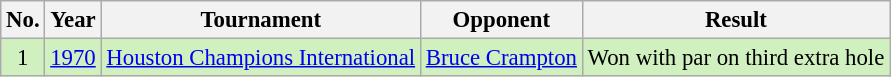<table class="wikitable" style="font-size:95%;">
<tr>
<th>No.</th>
<th>Year</th>
<th>Tournament</th>
<th>Opponent</th>
<th>Result</th>
</tr>
<tr style="background:#D0F0C0;">
<td align=center>1</td>
<td><a href='#'>1970</a></td>
<td><a href='#'>Houston Champions International</a></td>
<td> <a href='#'>Bruce Crampton</a></td>
<td>Won with par on third extra hole</td>
</tr>
</table>
